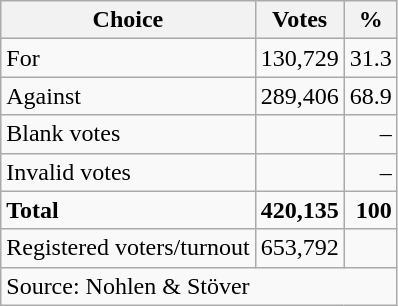<table class=wikitable style=text-align:right>
<tr>
<th>Choice</th>
<th>Votes</th>
<th>%</th>
</tr>
<tr>
<td align=left>For</td>
<td>130,729</td>
<td>31.3</td>
</tr>
<tr>
<td align=left>Against</td>
<td>289,406</td>
<td>68.9</td>
</tr>
<tr>
<td align=left>Blank votes</td>
<td></td>
<td>–</td>
</tr>
<tr>
<td align=left>Invalid votes</td>
<td></td>
<td>–</td>
</tr>
<tr>
<td align=left><strong>Total</strong></td>
<td><strong>420,135</strong></td>
<td><strong>100</strong></td>
</tr>
<tr>
<td align=left>Registered voters/turnout</td>
<td>653,792</td>
<td></td>
</tr>
<tr>
<td align=left colspan=3>Source: Nohlen & Stöver</td>
</tr>
</table>
